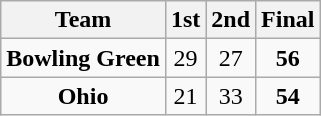<table class="wikitable" style="text-align:center">
<tr>
<th>Team</th>
<th>1st</th>
<th>2nd</th>
<th>Final</th>
</tr>
<tr>
<td><strong>Bowling Green</strong></td>
<td>29</td>
<td>27</td>
<td><strong>56</strong></td>
</tr>
<tr>
<td><strong>Ohio</strong></td>
<td>21</td>
<td>33</td>
<td><strong>54</strong></td>
</tr>
</table>
